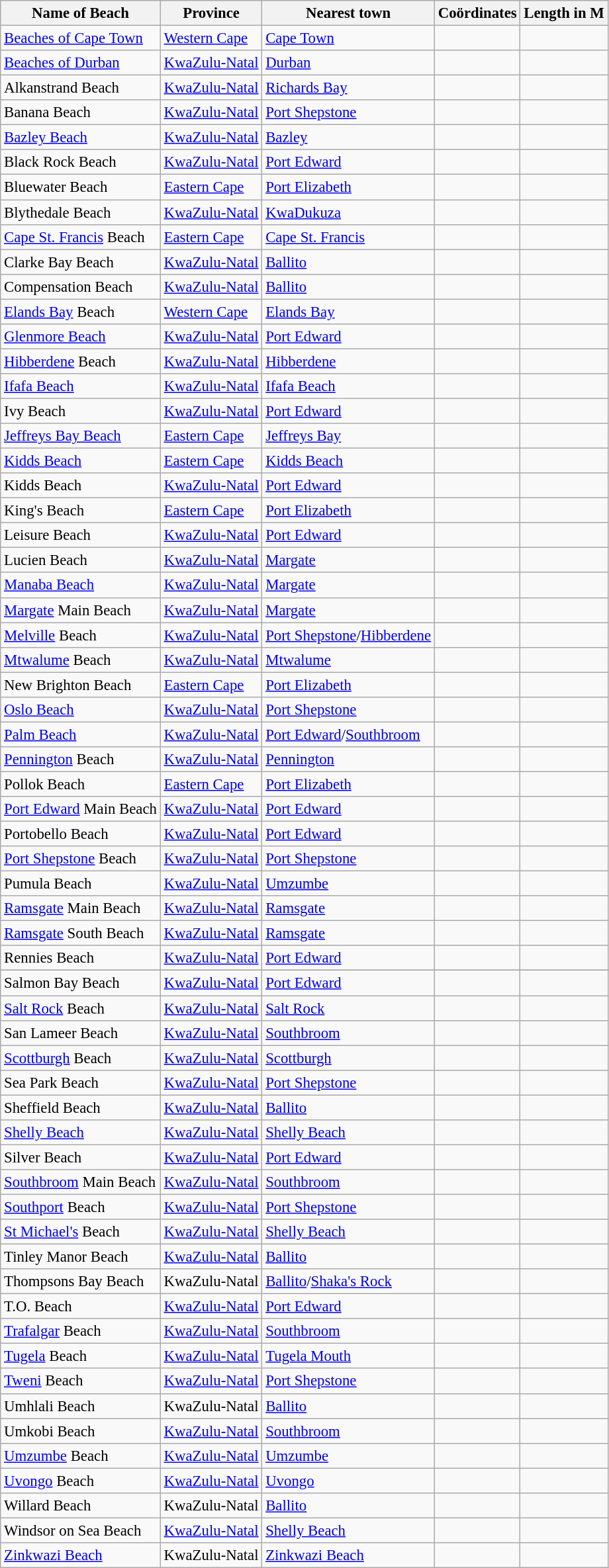<table class="wikitable sortable" style="font-size: 95%;">
<tr>
<th>Name of Beach</th>
<th>Province</th>
<th>Nearest town</th>
<th>Coördinates</th>
<th>Length in M</th>
</tr>
<tr>
<td><a href='#'>Beaches of Cape Town</a></td>
<td><a href='#'>Western Cape</a></td>
<td><a href='#'>Cape Town</a></td>
<td></td>
<td></td>
</tr>
<tr>
<td><a href='#'>Beaches of Durban</a></td>
<td><a href='#'>KwaZulu-Natal</a></td>
<td><a href='#'>Durban</a></td>
<td></td>
<td></td>
</tr>
<tr>
<td>Alkanstrand Beach</td>
<td><a href='#'>KwaZulu-Natal</a></td>
<td><a href='#'>Richards Bay</a></td>
<td></td>
<td></td>
</tr>
<tr>
<td>Banana Beach</td>
<td><a href='#'>KwaZulu-Natal</a></td>
<td><a href='#'>Port Shepstone</a></td>
<td></td>
<td></td>
</tr>
<tr>
<td><a href='#'>Bazley Beach</a></td>
<td><a href='#'>KwaZulu-Natal</a></td>
<td><a href='#'>Bazley</a></td>
<td></td>
<td></td>
</tr>
<tr>
<td>Black Rock Beach</td>
<td><a href='#'>KwaZulu-Natal</a></td>
<td><a href='#'>Port Edward</a></td>
<td></td>
<td></td>
</tr>
<tr>
<td>Bluewater Beach</td>
<td><a href='#'>Eastern Cape</a></td>
<td><a href='#'>Port Elizabeth</a></td>
<td></td>
<td></td>
</tr>
<tr>
<td>Blythedale Beach</td>
<td><a href='#'>KwaZulu-Natal</a></td>
<td><a href='#'>KwaDukuza</a></td>
<td></td>
<td></td>
</tr>
<tr>
<td><a href='#'>Cape St. Francis</a> Beach</td>
<td><a href='#'>Eastern Cape</a></td>
<td><a href='#'>Cape St. Francis</a></td>
<td></td>
<td></td>
</tr>
<tr>
<td>Clarke Bay Beach</td>
<td><a href='#'>KwaZulu-Natal</a></td>
<td><a href='#'>Ballito</a></td>
<td></td>
<td></td>
</tr>
<tr>
<td>Compensation Beach</td>
<td><a href='#'>KwaZulu-Natal</a></td>
<td><a href='#'>Ballito</a></td>
<td></td>
<td></td>
</tr>
<tr>
<td><a href='#'>Elands Bay</a> Beach</td>
<td><a href='#'>Western Cape</a></td>
<td><a href='#'>Elands Bay</a></td>
<td></td>
<td></td>
</tr>
<tr>
<td><a href='#'>Glenmore Beach</a></td>
<td><a href='#'>KwaZulu-Natal</a></td>
<td><a href='#'>Port Edward</a></td>
<td></td>
<td></td>
</tr>
<tr>
<td><a href='#'>Hibberdene</a> Beach</td>
<td><a href='#'>KwaZulu-Natal</a></td>
<td><a href='#'>Hibberdene</a></td>
<td></td>
<td></td>
</tr>
<tr>
<td><a href='#'>Ifafa Beach</a></td>
<td><a href='#'>KwaZulu-Natal</a></td>
<td><a href='#'>Ifafa Beach</a></td>
<td></td>
<td></td>
</tr>
<tr>
<td>Ivy Beach</td>
<td><a href='#'>KwaZulu-Natal</a></td>
<td><a href='#'>Port Edward</a></td>
<td></td>
<td></td>
</tr>
<tr>
<td><a href='#'>Jeffreys Bay Beach</a></td>
<td><a href='#'>Eastern Cape</a></td>
<td><a href='#'>Jeffreys Bay</a></td>
<td></td>
<td></td>
</tr>
<tr>
<td><a href='#'>Kidds Beach</a></td>
<td><a href='#'>Eastern Cape</a></td>
<td><a href='#'>Kidds Beach</a></td>
<td></td>
<td></td>
</tr>
<tr>
<td>Kidds Beach</td>
<td><a href='#'>KwaZulu-Natal</a></td>
<td><a href='#'>Port Edward</a></td>
<td></td>
<td></td>
</tr>
<tr>
<td>King's Beach</td>
<td><a href='#'>Eastern Cape</a></td>
<td><a href='#'>Port Elizabeth</a></td>
<td></td>
<td></td>
</tr>
<tr>
<td>Leisure Beach</td>
<td><a href='#'>KwaZulu-Natal</a></td>
<td><a href='#'>Port Edward</a></td>
<td></td>
<td></td>
</tr>
<tr>
<td>Lucien Beach</td>
<td><a href='#'>KwaZulu-Natal</a></td>
<td><a href='#'>Margate</a></td>
<td></td>
<td></td>
</tr>
<tr>
<td><a href='#'>Manaba Beach</a></td>
<td><a href='#'>KwaZulu-Natal</a></td>
<td><a href='#'>Margate</a></td>
<td></td>
<td></td>
</tr>
<tr>
<td><a href='#'>Margate</a> Main Beach</td>
<td><a href='#'>KwaZulu-Natal</a></td>
<td><a href='#'>Margate</a></td>
<td></td>
<td></td>
</tr>
<tr>
<td><a href='#'>Melville</a> Beach</td>
<td><a href='#'>KwaZulu-Natal</a></td>
<td><a href='#'>Port Shepstone</a>/<a href='#'>Hibberdene</a></td>
<td></td>
<td></td>
</tr>
<tr>
<td><a href='#'>Mtwalume</a> Beach</td>
<td><a href='#'>KwaZulu-Natal</a></td>
<td><a href='#'>Mtwalume</a></td>
<td></td>
<td></td>
</tr>
<tr>
<td>New Brighton Beach</td>
<td><a href='#'>Eastern Cape</a></td>
<td><a href='#'>Port Elizabeth</a></td>
<td></td>
<td></td>
</tr>
<tr>
<td><a href='#'>Oslo Beach</a></td>
<td><a href='#'>KwaZulu-Natal</a></td>
<td><a href='#'>Port Shepstone</a></td>
<td></td>
<td></td>
</tr>
<tr>
<td><a href='#'>Palm Beach</a></td>
<td><a href='#'>KwaZulu-Natal</a></td>
<td><a href='#'>Port Edward</a>/<a href='#'>Southbroom</a></td>
<td></td>
<td></td>
</tr>
<tr>
<td><a href='#'>Pennington</a> Beach</td>
<td><a href='#'>KwaZulu-Natal</a></td>
<td><a href='#'>Pennington</a></td>
<td></td>
<td></td>
</tr>
<tr>
<td>Pollok Beach</td>
<td><a href='#'>Eastern Cape</a></td>
<td><a href='#'>Port Elizabeth</a></td>
<td></td>
<td></td>
</tr>
<tr>
<td><a href='#'>Port Edward</a> Main Beach</td>
<td><a href='#'>KwaZulu-Natal</a></td>
<td><a href='#'>Port Edward</a></td>
<td></td>
<td></td>
</tr>
<tr>
<td>Portobello Beach</td>
<td><a href='#'>KwaZulu-Natal</a></td>
<td><a href='#'>Port Edward</a></td>
<td></td>
<td></td>
</tr>
<tr>
<td><a href='#'>Port Shepstone</a> Beach</td>
<td><a href='#'>KwaZulu-Natal</a></td>
<td><a href='#'>Port Shepstone</a></td>
<td></td>
<td></td>
</tr>
<tr>
<td>Pumula Beach</td>
<td><a href='#'>KwaZulu-Natal</a></td>
<td><a href='#'>Umzumbe</a></td>
<td></td>
<td></td>
</tr>
<tr>
<td><a href='#'>Ramsgate</a> Main Beach</td>
<td><a href='#'>KwaZulu-Natal</a></td>
<td><a href='#'>Ramsgate</a></td>
<td></td>
<td></td>
</tr>
<tr>
<td><a href='#'>Ramsgate</a> South Beach</td>
<td><a href='#'>KwaZulu-Natal</a></td>
<td><a href='#'>Ramsgate</a></td>
<td></td>
<td></td>
</tr>
<tr>
<td>Rennies Beach</td>
<td><a href='#'>KwaZulu-Natal</a></td>
<td><a href='#'>Port Edward</a></td>
<td></td>
<td></td>
</tr>
<tr>
</tr>
<tr>
<td>Salmon Bay Beach</td>
<td><a href='#'>KwaZulu-Natal</a></td>
<td><a href='#'>Port Edward</a></td>
<td></td>
<td></td>
</tr>
<tr>
<td><a href='#'>Salt Rock</a> Beach</td>
<td><a href='#'>KwaZulu-Natal</a></td>
<td><a href='#'>Salt Rock</a></td>
<td></td>
<td></td>
</tr>
<tr>
<td>San Lameer Beach</td>
<td><a href='#'>KwaZulu-Natal</a></td>
<td><a href='#'>Southbroom</a></td>
<td></td>
<td></td>
</tr>
<tr>
<td><a href='#'>Scottburgh</a> Beach</td>
<td><a href='#'>KwaZulu-Natal</a></td>
<td><a href='#'>Scottburgh</a></td>
<td></td>
<td></td>
</tr>
<tr>
<td>Sea Park Beach</td>
<td><a href='#'>KwaZulu-Natal</a></td>
<td><a href='#'>Port Shepstone</a></td>
<td></td>
<td></td>
</tr>
<tr>
<td>Sheffield Beach</td>
<td><a href='#'>KwaZulu-Natal</a></td>
<td><a href='#'>Ballito</a></td>
<td></td>
<td></td>
</tr>
<tr>
<td><a href='#'>Shelly Beach</a></td>
<td><a href='#'>KwaZulu-Natal</a></td>
<td><a href='#'>Shelly Beach</a></td>
<td></td>
<td></td>
</tr>
<tr>
<td>Silver Beach</td>
<td><a href='#'>KwaZulu-Natal</a></td>
<td><a href='#'>Port Edward</a></td>
<td></td>
<td></td>
</tr>
<tr>
<td><a href='#'>Southbroom</a> Main Beach</td>
<td><a href='#'>KwaZulu-Natal</a></td>
<td><a href='#'>Southbroom</a></td>
<td></td>
<td></td>
</tr>
<tr>
<td><a href='#'>Southport</a> Beach</td>
<td><a href='#'>KwaZulu-Natal</a></td>
<td><a href='#'>Port Shepstone</a></td>
<td></td>
<td></td>
</tr>
<tr>
<td><a href='#'>St Michael's</a> Beach</td>
<td><a href='#'>KwaZulu-Natal</a></td>
<td><a href='#'>Shelly Beach</a></td>
<td></td>
<td></td>
</tr>
<tr>
<td>Tinley Manor Beach</td>
<td><a href='#'>KwaZulu-Natal</a></td>
<td><a href='#'>Ballito</a></td>
<td></td>
<td></td>
</tr>
<tr>
<td>Thompsons Bay Beach</td>
<td>KwaZulu-Natal</td>
<td><a href='#'>Ballito</a>/<a href='#'>Shaka's Rock</a></td>
<td></td>
<td></td>
</tr>
<tr>
<td>T.O. Beach</td>
<td><a href='#'>KwaZulu-Natal</a></td>
<td><a href='#'>Port Edward</a></td>
<td></td>
<td></td>
</tr>
<tr>
<td><a href='#'>Trafalgar</a> Beach</td>
<td><a href='#'>KwaZulu-Natal</a></td>
<td><a href='#'>Southbroom</a></td>
<td></td>
<td></td>
</tr>
<tr>
<td><a href='#'>Tugela</a> Beach</td>
<td><a href='#'>KwaZulu-Natal</a></td>
<td><a href='#'>Tugela Mouth</a></td>
<td></td>
<td></td>
</tr>
<tr>
<td><a href='#'>Tweni</a> Beach</td>
<td><a href='#'>KwaZulu-Natal</a></td>
<td><a href='#'>Port Shepstone</a></td>
<td></td>
<td></td>
</tr>
<tr>
<td>Umhlali Beach</td>
<td>KwaZulu-Natal</td>
<td><a href='#'>Ballito</a></td>
<td></td>
<td></td>
</tr>
<tr>
<td>Umkobi Beach</td>
<td><a href='#'>KwaZulu-Natal</a></td>
<td><a href='#'>Southbroom</a></td>
<td></td>
<td></td>
</tr>
<tr>
<td><a href='#'>Umzumbe</a> Beach</td>
<td><a href='#'>KwaZulu-Natal</a></td>
<td><a href='#'>Umzumbe</a></td>
<td></td>
<td></td>
</tr>
<tr>
<td><a href='#'>Uvongo</a> Beach</td>
<td><a href='#'>KwaZulu-Natal</a></td>
<td><a href='#'>Uvongo</a></td>
<td></td>
<td></td>
</tr>
<tr>
<td>Willard Beach</td>
<td>KwaZulu-Natal</td>
<td><a href='#'>Ballito</a></td>
<td></td>
<td></td>
</tr>
<tr>
<td>Windsor on Sea Beach</td>
<td><a href='#'>KwaZulu-Natal</a></td>
<td><a href='#'>Shelly Beach</a></td>
<td></td>
<td></td>
</tr>
<tr>
<td><a href='#'>Zinkwazi Beach</a></td>
<td>KwaZulu-Natal</td>
<td><a href='#'>Zinkwazi Beach</a></td>
<td></td>
<td></td>
</tr>
</table>
